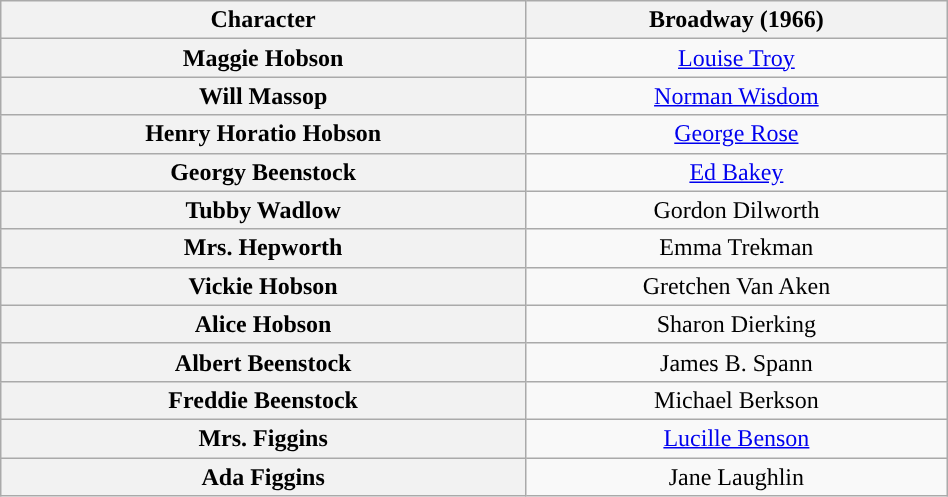<table class="wikitable" style="width:50%; text-align:center">
<tr>
<th scope="col">Character</th>
<th>Broadway (1966)</th>
</tr>
<tr>
<th>Maggie Hobson</th>
<td colspan="1"><a href='#'>Louise Troy</a></td>
</tr>
<tr>
<th>Will Massop</th>
<td colspan="1”"><a href='#'>Norman Wisdom</a></td>
</tr>
<tr>
<th>Henry Horatio Hobson</th>
<td colspan="1”"><a href='#'>George Rose</a></td>
</tr>
<tr>
<th>Georgy Beenstock</th>
<td colspan="1"><a href='#'>Ed Bakey</a></td>
</tr>
<tr>
<th>Tubby Wadlow</th>
<td colspan="1">Gordon Dilworth</td>
</tr>
<tr>
<th>Mrs. Hepworth</th>
<td colspan="1">Emma Trekman</td>
</tr>
<tr>
<th>Vickie Hobson</th>
<td colspan="1">Gretchen Van Aken</td>
</tr>
<tr>
<th>Alice Hobson</th>
<td colspan="1">Sharon Dierking</td>
</tr>
<tr>
<th>Albert Beenstock</th>
<td colspan="1">James B. Spann</td>
</tr>
<tr>
<th>Freddie Beenstock</th>
<td colspan="1">Michael Berkson</td>
</tr>
<tr>
<th>Mrs. Figgins</th>
<td colspan="1"><a href='#'>Lucille Benson</a></td>
</tr>
<tr>
<th>Ada Figgins</th>
<td colspan="1">Jane Laughlin</td>
</tr>
</table>
